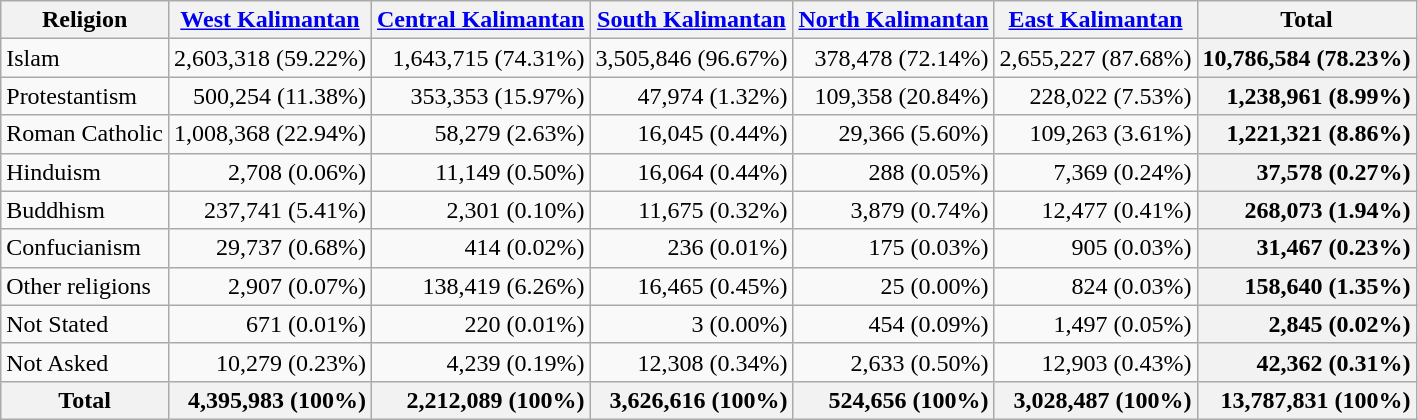<table class="wikitable sortable">
<tr>
<th>Religion</th>
<th><a href='#'>West Kalimantan</a></th>
<th><a href='#'>Central Kalimantan</a></th>
<th><a href='#'>South Kalimantan</a></th>
<th><a href='#'>North Kalimantan</a></th>
<th><a href='#'>East Kalimantan</a></th>
<th>Total</th>
</tr>
<tr>
<td>Islam</td>
<td style="text-align: right;">2,603,318 (59.22%)</td>
<td style="text-align: right;">1,643,715 (74.31%)</td>
<td style="text-align: right;">3,505,846 (96.67%)</td>
<td style="text-align: right;">378,478 (72.14%)</td>
<td style="text-align: right;">2,655,227 (87.68%)</td>
<th style="text-align: right;">10,786,584 (78.23%)</th>
</tr>
<tr>
<td>Protestantism</td>
<td style="text-align: right;">500,254 (11.38%)</td>
<td style="text-align: right;">353,353 (15.97%)</td>
<td style="text-align: right;">47,974 (1.32%)</td>
<td style="text-align: right;">109,358 (20.84%)</td>
<td style="text-align: right;">228,022 (7.53%)</td>
<th style="text-align: right;">1,238,961 (8.99%)</th>
</tr>
<tr>
<td>Roman Catholic</td>
<td style="text-align: right;">1,008,368 (22.94%)</td>
<td style="text-align: right;">58,279 (2.63%)</td>
<td style="text-align: right;">16,045 (0.44%)</td>
<td style="text-align: right;">29,366 (5.60%)</td>
<td style="text-align: right;">109,263 (3.61%)</td>
<th style="text-align: right;">1,221,321 (8.86%)</th>
</tr>
<tr>
<td>Hinduism</td>
<td style="text-align: right;">2,708 (0.06%)</td>
<td style="text-align: right;">11,149	 (0.50%)</td>
<td style="text-align: right;">16,064 (0.44%)</td>
<td style="text-align: right;">288 (0.05%)</td>
<td style="text-align: right;">7,369 (0.24%)</td>
<th style="text-align: right;">37,578 (0.27%)</th>
</tr>
<tr>
<td>Buddhism</td>
<td style="text-align: right;">237,741 (5.41%)</td>
<td style="text-align: right;">2,301 (0.10%)</td>
<td style="text-align: right;">11,675 (0.32%)</td>
<td style="text-align: right;">3,879 (0.74%)</td>
<td style="text-align: right;">12,477 (0.41%)</td>
<th style="text-align: right;">268,073 (1.94%)</th>
</tr>
<tr>
<td>Confucianism</td>
<td style="text-align: right;">29,737 (0.68%)</td>
<td style="text-align: right;">414 (0.02%)</td>
<td style="text-align: right;">236 (0.01%)</td>
<td style="text-align: right;">175 (0.03%)</td>
<td style="text-align: right;">905 (0.03%)</td>
<th style="text-align: right;">31,467 (0.23%)</th>
</tr>
<tr>
<td>Other religions</td>
<td style="text-align: right;">2,907 (0.07%)</td>
<td style="text-align: right;">138,419 (6.26%)</td>
<td style="text-align: right;">16,465	 (0.45%)</td>
<td style="text-align: right;">25 (0.00%)</td>
<td style="text-align: right;">824	 (0.03%)</td>
<th style="text-align: right;">158,640 (1.35%)</th>
</tr>
<tr>
<td>Not Stated</td>
<td style="text-align: right;">671	 (0.01%)</td>
<td style="text-align: right;">220	 (0.01%)</td>
<td style="text-align: right;">3	 (0.00%)</td>
<td style="text-align: right;">454 (0.09%)</td>
<td style="text-align: right;">1,497	 (0.05%)</td>
<th style="text-align: right;">2,845 (0.02%)</th>
</tr>
<tr>
<td>Not Asked</td>
<td style="text-align: right;">10,279	 (0.23%)</td>
<td style="text-align: right;">4,239	 (0.19%)</td>
<td style="text-align: right;">12,308	 (0.34%)</td>
<td style="text-align: right;">2,633 (0.50%)</td>
<td style="text-align: right;">12,903 (0.43%)</td>
<th style="text-align: right;">42,362 (0.31%)</th>
</tr>
<tr>
<th>Total</th>
<th style="text-align: right;">4,395,983 (100%)</th>
<th style="text-align: right;">2,212,089 (100%)</th>
<th style="text-align: right;">3,626,616	 (100%)</th>
<th style="text-align: right;">524,656 (100%)</th>
<th style="text-align: right;">3,028,487 (100%)</th>
<th style="text-align: right;">13,787,831 (100%)</th>
</tr>
</table>
